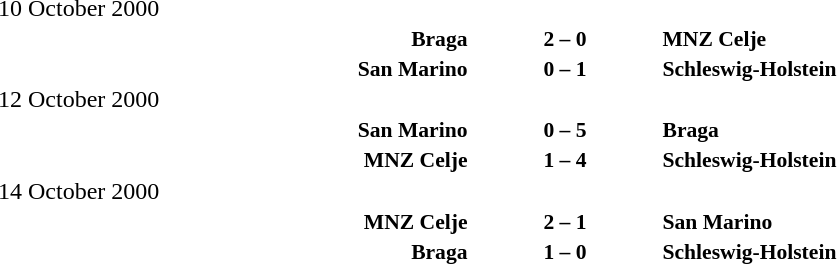<table width=100% cellspacing=1>
<tr>
<th width=25%></th>
<th width=10%></th>
<th></th>
</tr>
<tr>
<td>10 October 2000</td>
</tr>
<tr style=font-size:90%>
<td align=right><strong>Braga</strong></td>
<td align=center><strong>2 – 0</strong></td>
<td><strong>MNZ Celje</strong></td>
</tr>
<tr style=font-size:90%>
<td align=right><strong>San Marino</strong></td>
<td align=center><strong>0 – 1</strong></td>
<td><strong>Schleswig-Holstein</strong></td>
</tr>
<tr>
<td>12 October 2000</td>
</tr>
<tr style=font-size:90%>
<td align=right><strong>San Marino</strong></td>
<td align=center><strong>0 – 5</strong></td>
<td><strong>Braga</strong></td>
</tr>
<tr style=font-size:90%>
<td align=right><strong>MNZ Celje</strong></td>
<td align=center><strong>1 – 4</strong></td>
<td><strong>Schleswig-Holstein</strong></td>
</tr>
<tr>
<td>14 October 2000</td>
</tr>
<tr style=font-size:90%>
<td align=right><strong>MNZ Celje</strong></td>
<td align=center><strong>2 – 1</strong></td>
<td><strong>San Marino</strong></td>
</tr>
<tr style=font-size:90%>
<td align=right><strong>Braga</strong></td>
<td align=center><strong>1 – 0</strong></td>
<td><strong>Schleswig-Holstein</strong></td>
</tr>
</table>
